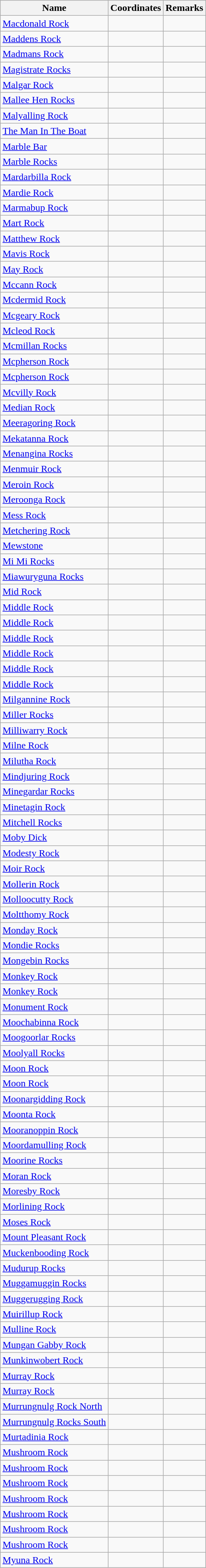<table class="wikitable">
<tr>
<th>Name</th>
<th>Coordinates</th>
<th>Remarks</th>
</tr>
<tr>
<td><a href='#'>Macdonald Rock</a></td>
<td></td>
<td></td>
</tr>
<tr>
<td><a href='#'>Maddens Rock</a></td>
<td></td>
<td></td>
</tr>
<tr>
<td><a href='#'>Madmans Rock</a></td>
<td></td>
<td></td>
</tr>
<tr>
<td><a href='#'>Magistrate Rocks</a></td>
<td></td>
<td></td>
</tr>
<tr>
<td><a href='#'>Malgar Rock</a></td>
<td></td>
<td></td>
</tr>
<tr>
<td><a href='#'>Mallee Hen Rocks</a></td>
<td></td>
<td></td>
</tr>
<tr>
<td><a href='#'>Malyalling Rock</a></td>
<td></td>
<td></td>
</tr>
<tr>
<td><a href='#'>The Man In The Boat</a></td>
<td></td>
<td></td>
</tr>
<tr>
<td><a href='#'>Marble Bar</a></td>
<td></td>
<td></td>
</tr>
<tr>
<td><a href='#'>Marble Rocks</a></td>
<td></td>
<td></td>
</tr>
<tr>
<td><a href='#'>Mardarbilla Rock</a></td>
<td></td>
<td></td>
</tr>
<tr>
<td><a href='#'>Mardie Rock</a></td>
<td></td>
<td></td>
</tr>
<tr>
<td><a href='#'>Marmabup Rock</a></td>
<td></td>
<td></td>
</tr>
<tr>
<td><a href='#'>Mart Rock</a></td>
<td></td>
<td></td>
</tr>
<tr>
<td><a href='#'>Matthew Rock</a></td>
<td></td>
<td></td>
</tr>
<tr>
<td><a href='#'>Mavis Rock</a></td>
<td></td>
<td></td>
</tr>
<tr>
<td><a href='#'>May Rock</a></td>
<td></td>
<td></td>
</tr>
<tr>
<td><a href='#'>Mccann Rock</a></td>
<td></td>
<td></td>
</tr>
<tr>
<td><a href='#'>Mcdermid Rock</a></td>
<td></td>
<td></td>
</tr>
<tr>
<td><a href='#'>Mcgeary Rock</a></td>
<td></td>
<td></td>
</tr>
<tr>
<td><a href='#'>Mcleod Rock</a></td>
<td></td>
<td></td>
</tr>
<tr>
<td><a href='#'>Mcmillan Rocks</a></td>
<td></td>
<td></td>
</tr>
<tr>
<td><a href='#'>Mcpherson Rock</a></td>
<td></td>
<td></td>
</tr>
<tr>
<td><a href='#'>Mcpherson Rock</a></td>
<td></td>
<td></td>
</tr>
<tr>
<td><a href='#'>Mcvilly Rock</a></td>
<td></td>
<td></td>
</tr>
<tr>
<td><a href='#'>Median Rock</a></td>
<td></td>
<td></td>
</tr>
<tr>
<td><a href='#'>Meeragoring Rock</a></td>
<td></td>
<td></td>
</tr>
<tr>
<td><a href='#'>Mekatanna Rock</a></td>
<td></td>
<td></td>
</tr>
<tr>
<td><a href='#'>Menangina Rocks</a></td>
<td></td>
<td></td>
</tr>
<tr>
<td><a href='#'>Menmuir Rock</a></td>
<td></td>
<td></td>
</tr>
<tr>
<td><a href='#'>Meroin Rock</a></td>
<td></td>
<td></td>
</tr>
<tr>
<td><a href='#'>Meroonga Rock</a></td>
<td></td>
<td></td>
</tr>
<tr>
<td><a href='#'>Mess Rock</a></td>
<td></td>
<td></td>
</tr>
<tr>
<td><a href='#'>Metchering Rock</a></td>
<td></td>
<td></td>
</tr>
<tr>
<td><a href='#'>Mewstone</a></td>
<td></td>
<td></td>
</tr>
<tr>
<td><a href='#'>Mi Mi Rocks</a></td>
<td></td>
<td></td>
</tr>
<tr>
<td><a href='#'>Miawuryguna Rocks</a></td>
<td></td>
<td></td>
</tr>
<tr>
<td><a href='#'>Mid Rock</a></td>
<td></td>
<td></td>
</tr>
<tr>
<td><a href='#'>Middle Rock</a></td>
<td></td>
<td></td>
</tr>
<tr>
<td><a href='#'>Middle Rock</a></td>
<td></td>
<td></td>
</tr>
<tr>
<td><a href='#'>Middle Rock</a></td>
<td></td>
<td></td>
</tr>
<tr>
<td><a href='#'>Middle Rock</a></td>
<td></td>
<td></td>
</tr>
<tr>
<td><a href='#'>Middle Rock</a></td>
<td></td>
<td></td>
</tr>
<tr>
<td><a href='#'>Middle Rock</a></td>
<td></td>
<td></td>
</tr>
<tr>
<td><a href='#'>Milgannine Rock</a></td>
<td></td>
<td></td>
</tr>
<tr>
<td><a href='#'>Miller Rocks</a></td>
<td></td>
<td></td>
</tr>
<tr>
<td><a href='#'>Milliwarry Rock</a></td>
<td></td>
<td></td>
</tr>
<tr>
<td><a href='#'>Milne Rock</a></td>
<td></td>
<td></td>
</tr>
<tr>
<td><a href='#'>Milutha Rock</a></td>
<td></td>
<td></td>
</tr>
<tr>
<td><a href='#'>Mindjuring Rock</a></td>
<td></td>
<td></td>
</tr>
<tr>
<td><a href='#'>Minegardar Rocks</a></td>
<td></td>
<td></td>
</tr>
<tr>
<td><a href='#'>Minetagin Rock</a></td>
<td></td>
<td></td>
</tr>
<tr>
<td><a href='#'>Mitchell Rocks</a></td>
<td></td>
<td></td>
</tr>
<tr>
<td><a href='#'>Moby Dick</a></td>
<td></td>
<td></td>
</tr>
<tr>
<td><a href='#'>Modesty Rock</a></td>
<td></td>
<td></td>
</tr>
<tr>
<td><a href='#'>Moir Rock</a></td>
<td></td>
<td></td>
</tr>
<tr>
<td><a href='#'>Mollerin Rock</a></td>
<td></td>
<td></td>
</tr>
<tr>
<td><a href='#'>Molloocutty Rock</a></td>
<td></td>
<td></td>
</tr>
<tr>
<td><a href='#'>Moltthomy Rock</a></td>
<td></td>
<td></td>
</tr>
<tr>
<td><a href='#'>Monday Rock</a></td>
<td></td>
<td></td>
</tr>
<tr>
<td><a href='#'>Mondie Rocks</a></td>
<td></td>
<td></td>
</tr>
<tr>
<td><a href='#'>Mongebin Rocks</a></td>
<td></td>
<td></td>
</tr>
<tr>
<td><a href='#'>Monkey Rock</a></td>
<td></td>
<td></td>
</tr>
<tr>
<td><a href='#'>Monkey Rock</a></td>
<td></td>
<td></td>
</tr>
<tr>
<td><a href='#'>Monument Rock</a></td>
<td></td>
<td></td>
</tr>
<tr>
<td><a href='#'>Moochabinna Rock</a></td>
<td></td>
<td></td>
</tr>
<tr>
<td><a href='#'>Moogoorlar Rocks</a></td>
<td></td>
<td></td>
</tr>
<tr>
<td><a href='#'>Moolyall Rocks</a></td>
<td></td>
<td></td>
</tr>
<tr>
<td><a href='#'>Moon Rock</a></td>
<td></td>
<td></td>
</tr>
<tr>
<td><a href='#'>Moon Rock</a></td>
<td></td>
<td></td>
</tr>
<tr>
<td><a href='#'>Moonargidding Rock</a></td>
<td></td>
<td></td>
</tr>
<tr>
<td><a href='#'>Moonta Rock</a></td>
<td></td>
<td></td>
</tr>
<tr>
<td><a href='#'>Mooranoppin Rock</a></td>
<td></td>
<td></td>
</tr>
<tr>
<td><a href='#'>Moordamulling Rock</a></td>
<td></td>
<td></td>
</tr>
<tr>
<td><a href='#'>Moorine Rocks</a></td>
<td></td>
<td></td>
</tr>
<tr>
<td><a href='#'>Moran Rock</a></td>
<td></td>
<td></td>
</tr>
<tr>
<td><a href='#'>Moresby Rock</a></td>
<td></td>
<td></td>
</tr>
<tr>
<td><a href='#'>Morlining Rock</a></td>
<td></td>
<td></td>
</tr>
<tr>
<td><a href='#'>Moses Rock</a></td>
<td></td>
<td></td>
</tr>
<tr>
<td><a href='#'>Mount Pleasant Rock</a></td>
<td></td>
<td></td>
</tr>
<tr>
<td><a href='#'>Muckenbooding Rock</a></td>
<td></td>
<td></td>
</tr>
<tr>
<td><a href='#'>Mudurup Rocks</a></td>
<td></td>
<td></td>
</tr>
<tr>
<td><a href='#'>Muggamuggin Rocks</a></td>
<td></td>
<td></td>
</tr>
<tr>
<td><a href='#'>Muggerugging Rock</a></td>
<td></td>
<td></td>
</tr>
<tr>
<td><a href='#'>Muirillup Rock</a></td>
<td></td>
<td></td>
</tr>
<tr>
<td><a href='#'>Mulline Rock</a></td>
<td></td>
<td></td>
</tr>
<tr>
<td><a href='#'>Mungan Gabby Rock</a></td>
<td></td>
<td></td>
</tr>
<tr>
<td><a href='#'>Munkinwobert Rock</a></td>
<td></td>
<td></td>
</tr>
<tr>
<td><a href='#'>Murray Rock</a></td>
<td></td>
<td></td>
</tr>
<tr>
<td><a href='#'>Murray Rock</a></td>
<td></td>
<td></td>
</tr>
<tr>
<td><a href='#'>Murrungnulg Rock North</a></td>
<td></td>
<td></td>
</tr>
<tr>
<td><a href='#'>Murrungnulg Rocks South</a></td>
<td></td>
<td></td>
</tr>
<tr>
<td><a href='#'>Murtadinia Rock</a></td>
<td></td>
<td></td>
</tr>
<tr>
<td><a href='#'>Mushroom Rock</a></td>
<td></td>
<td></td>
</tr>
<tr>
<td><a href='#'>Mushroom Rock</a></td>
<td></td>
<td></td>
</tr>
<tr>
<td><a href='#'>Mushroom Rock</a></td>
<td></td>
<td></td>
</tr>
<tr>
<td><a href='#'>Mushroom Rock</a></td>
<td></td>
<td></td>
</tr>
<tr>
<td><a href='#'>Mushroom Rock</a></td>
<td></td>
<td></td>
</tr>
<tr>
<td><a href='#'>Mushroom Rock</a></td>
<td></td>
<td></td>
</tr>
<tr>
<td><a href='#'>Mushroom Rock</a></td>
<td></td>
<td></td>
</tr>
<tr>
<td><a href='#'>Myuna Rock</a></td>
<td></td>
<td></td>
</tr>
</table>
